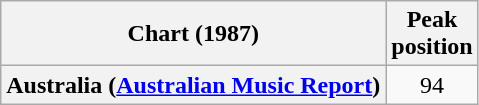<table class="wikitable plainrowheaders" style="text-align:center">
<tr>
<th scope="col">Chart (1987)</th>
<th scope="col">Peak<br>position</th>
</tr>
<tr>
<th scope="row">Australia (<a href='#'>Australian Music Report</a>)</th>
<td>94</td>
</tr>
</table>
